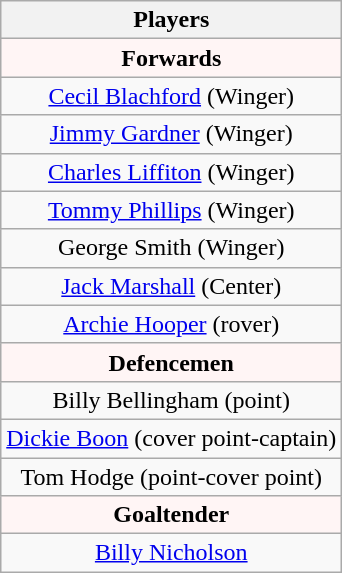<table class="wikitable" style="text-align:center;">
<tr>
<th>Players</th>
</tr>
<tr style="font-weight:bold; background-color:#FFF5F5;">
<td colspan="1" align="center"><strong>Forwards</strong></td>
</tr>
<tr>
<td><a href='#'>Cecil Blachford</a> (Winger)</td>
</tr>
<tr>
<td><a href='#'>Jimmy Gardner</a> (Winger)</td>
</tr>
<tr>
<td><a href='#'>Charles Liffiton</a> (Winger)</td>
</tr>
<tr>
<td><a href='#'>Tommy Phillips</a> (Winger)</td>
</tr>
<tr>
<td>George Smith (Winger)</td>
</tr>
<tr>
<td><a href='#'>Jack Marshall</a> (Center)</td>
</tr>
<tr>
<td><a href='#'>Archie Hooper</a> (rover)</td>
</tr>
<tr style="font-weight:bold; background-color:#FFF5F5;">
<td colspan="1" align="center"><strong>Defencemen</strong></td>
</tr>
<tr>
<td>Billy Bellingham (point)</td>
</tr>
<tr>
<td><a href='#'>Dickie Boon</a> (cover point-captain)</td>
</tr>
<tr>
<td>Tom Hodge (point-cover point)</td>
</tr>
<tr style="font-weight:bold; background-color:#FFF5F5;">
<td colspan="1" align="center"><strong>Goaltender</strong></td>
</tr>
<tr>
<td><a href='#'>Billy Nicholson</a></td>
</tr>
</table>
